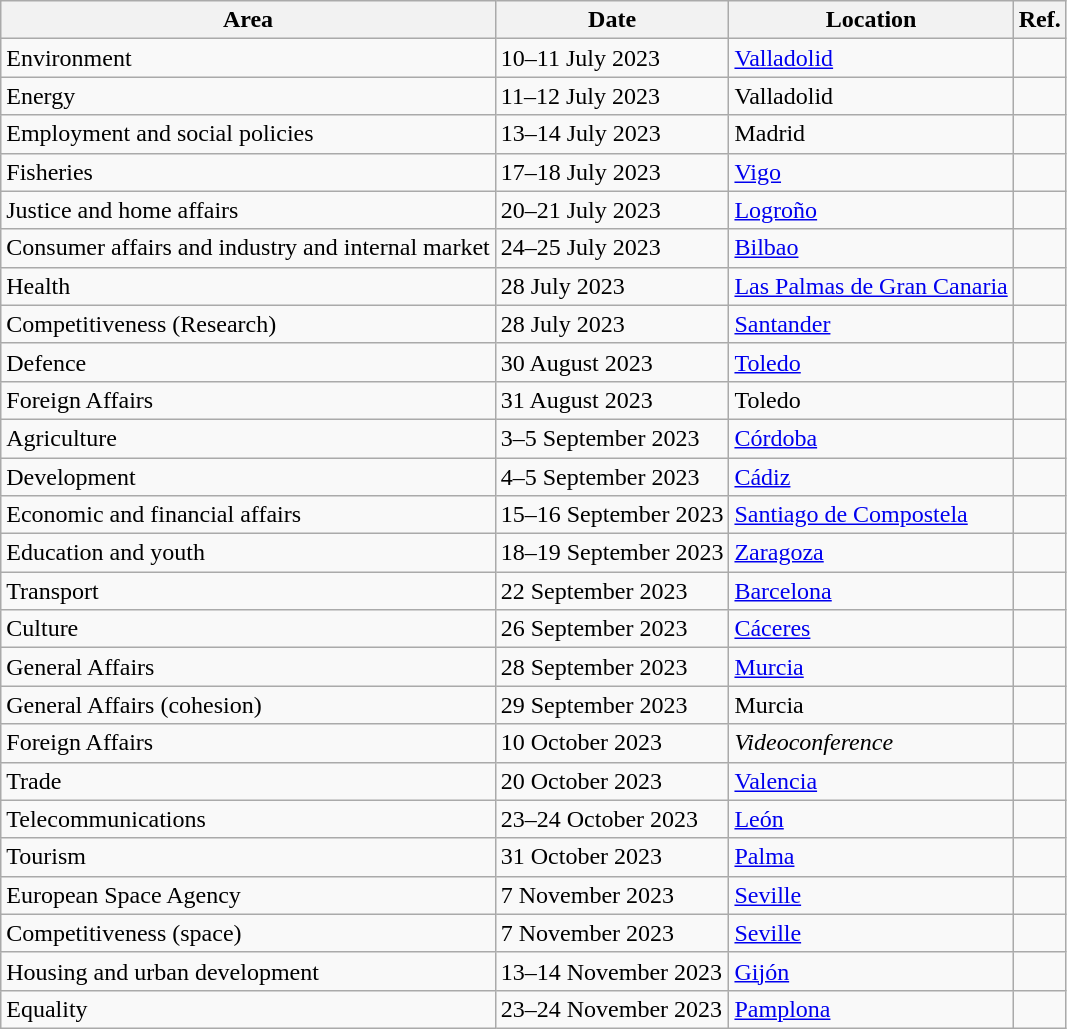<table class="wikitable plainrowheaders">
<tr>
<th scope="col">Area</th>
<th scope="col">Date</th>
<th scope="col">Location</th>
<th scope="col">Ref.</th>
</tr>
<tr>
<td>Environment</td>
<td>10–11 July 2023</td>
<td><a href='#'>Valladolid</a></td>
<td></td>
</tr>
<tr>
<td>Energy</td>
<td>11–12 July 2023</td>
<td>Valladolid</td>
<td></td>
</tr>
<tr>
<td>Employment and social policies</td>
<td>13–14 July 2023</td>
<td>Madrid</td>
<td></td>
</tr>
<tr>
<td>Fisheries</td>
<td>17–18 July 2023</td>
<td><a href='#'>Vigo</a></td>
<td></td>
</tr>
<tr>
<td>Justice and home affairs</td>
<td>20–21 July 2023</td>
<td><a href='#'>Logroño</a></td>
<td></td>
</tr>
<tr>
<td>Consumer affairs and industry and internal market</td>
<td>24–25 July 2023</td>
<td><a href='#'>Bilbao</a></td>
<td></td>
</tr>
<tr>
<td>Health</td>
<td>28 July 2023</td>
<td><a href='#'>Las Palmas de Gran Canaria</a></td>
<td></td>
</tr>
<tr>
<td>Competitiveness (Research)</td>
<td>28 July 2023</td>
<td><a href='#'>Santander</a></td>
<td></td>
</tr>
<tr>
<td>Defence</td>
<td>30 August 2023</td>
<td><a href='#'>Toledo</a></td>
<td></td>
</tr>
<tr>
<td>Foreign Affairs</td>
<td>31 August 2023</td>
<td>Toledo</td>
<td></td>
</tr>
<tr>
<td>Agriculture</td>
<td>3–5 September 2023</td>
<td><a href='#'>Córdoba</a></td>
<td></td>
</tr>
<tr>
<td>Development</td>
<td>4–5 September 2023</td>
<td><a href='#'>Cádiz</a></td>
<td></td>
</tr>
<tr>
<td>Economic and financial affairs</td>
<td>15–16 September 2023</td>
<td><a href='#'>Santiago de Compostela</a></td>
<td></td>
</tr>
<tr>
<td>Education and youth</td>
<td>18–19 September 2023</td>
<td><a href='#'>Zaragoza</a></td>
<td></td>
</tr>
<tr>
<td>Transport</td>
<td>22 September 2023</td>
<td><a href='#'>Barcelona</a></td>
<td></td>
</tr>
<tr>
<td>Culture</td>
<td>26 September 2023</td>
<td><a href='#'>Cáceres</a></td>
<td></td>
</tr>
<tr>
<td>General Affairs</td>
<td>28 September 2023</td>
<td><a href='#'>Murcia</a></td>
<td></td>
</tr>
<tr>
<td>General Affairs (cohesion)</td>
<td>29 September 2023</td>
<td>Murcia</td>
<td></td>
</tr>
<tr>
<td>Foreign Affairs</td>
<td>10 October 2023</td>
<td><em>Videoconference</em></td>
<td></td>
</tr>
<tr>
<td>Trade</td>
<td>20 October 2023</td>
<td><a href='#'>Valencia</a></td>
<td></td>
</tr>
<tr>
<td>Telecommunications</td>
<td>23–24 October 2023</td>
<td><a href='#'>León</a></td>
<td></td>
</tr>
<tr>
<td>Tourism</td>
<td>31 October 2023</td>
<td><a href='#'>Palma</a></td>
<td></td>
</tr>
<tr>
<td>European Space Agency</td>
<td>7 November 2023</td>
<td><a href='#'>Seville</a></td>
<td></td>
</tr>
<tr>
<td>Competitiveness (space)</td>
<td>7 November 2023</td>
<td><a href='#'>Seville</a></td>
<td></td>
</tr>
<tr>
<td>Housing and urban development</td>
<td>13–14 November 2023</td>
<td><a href='#'>Gijón</a></td>
<td></td>
</tr>
<tr>
<td>Equality</td>
<td>23–24 November 2023</td>
<td><a href='#'>Pamplona</a></td>
<td></td>
</tr>
</table>
